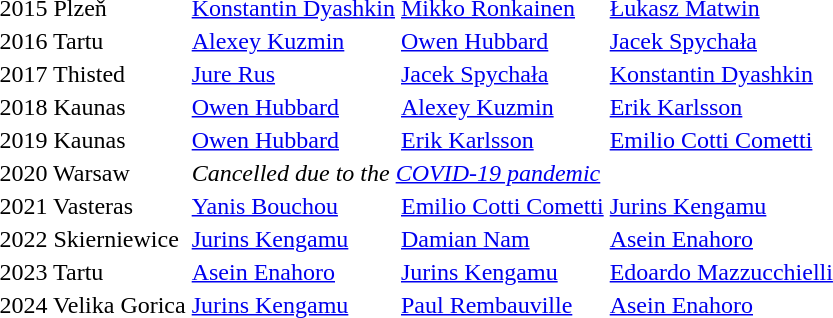<table>
<tr>
<td>2015 Plzeň</td>
<td> <a href='#'>Konstantin Dyashkin</a></td>
<td> <a href='#'>Mikko Ronkainen</a></td>
<td> <a href='#'>Łukasz Matwin</a></td>
</tr>
<tr>
<td>2016 Tartu</td>
<td> <a href='#'>Alexey Kuzmin</a></td>
<td> <a href='#'>Owen Hubbard</a></td>
<td> <a href='#'>Jacek Spychała</a></td>
</tr>
<tr>
<td>2017 Thisted</td>
<td> <a href='#'>Jure Rus</a></td>
<td> <a href='#'>Jacek Spychała</a></td>
<td> <a href='#'>Konstantin Dyashkin</a></td>
</tr>
<tr>
<td>2018 Kaunas</td>
<td> <a href='#'>Owen Hubbard</a></td>
<td> <a href='#'>Alexey Kuzmin</a></td>
<td> <a href='#'>Erik Karlsson</a></td>
</tr>
<tr>
<td>2019 Kaunas</td>
<td> <a href='#'>Owen Hubbard</a></td>
<td> <a href='#'>Erik Karlsson</a></td>
<td> <a href='#'>Emilio Cotti Cometti</a></td>
</tr>
<tr>
<td>2020 Warsaw</td>
<td colspan=3><em>Cancelled due to the <a href='#'>COVID-19 pandemic</a></em></td>
</tr>
<tr>
<td>2021 Vasteras</td>
<td> <a href='#'>Yanis Bouchou</a></td>
<td> <a href='#'>Emilio Cotti Cometti</a></td>
<td> <a href='#'>Jurins Kengamu</a></td>
</tr>
<tr>
<td>2022 Skierniewice</td>
<td> <a href='#'>Jurins Kengamu</a></td>
<td> <a href='#'>Damian Nam</a></td>
<td> <a href='#'>Asein Enahoro</a></td>
</tr>
<tr>
<td>2023 Tartu</td>
<td> <a href='#'>Asein Enahoro</a></td>
<td> <a href='#'>Jurins Kengamu</a></td>
<td> <a href='#'>Edoardo Mazzucchielli</a></td>
</tr>
<tr>
<td>2024 Velika Gorica</td>
<td> <a href='#'>Jurins Kengamu</a></td>
<td> <a href='#'>Paul Rembauville</a></td>
<td> <a href='#'>Asein Enahoro</a></td>
</tr>
</table>
